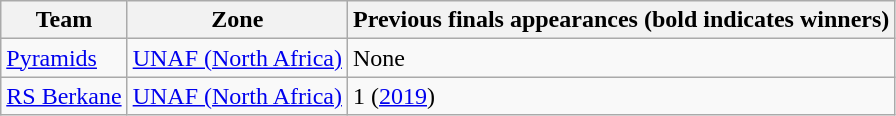<table class="wikitable">
<tr>
<th>Team</th>
<th>Zone</th>
<th>Previous finals appearances (bold indicates winners)</th>
</tr>
<tr>
<td> <a href='#'>Pyramids</a></td>
<td><a href='#'>UNAF (North Africa)</a></td>
<td>None</td>
</tr>
<tr>
<td> <a href='#'>RS Berkane</a></td>
<td><a href='#'>UNAF (North Africa)</a></td>
<td>1 (<a href='#'>2019</a>)</td>
</tr>
</table>
